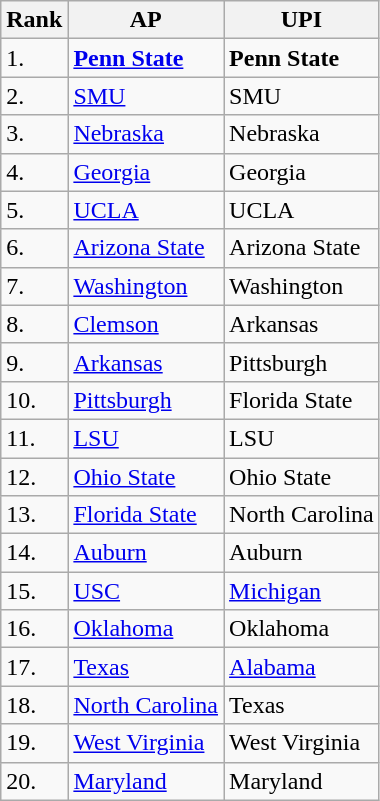<table class="wikitable">
<tr>
<th>Rank</th>
<th>AP</th>
<th>UPI</th>
</tr>
<tr>
<td>1.</td>
<td><strong><a href='#'>Penn State</a></strong></td>
<td><strong>Penn State</strong></td>
</tr>
<tr>
<td>2.</td>
<td><a href='#'>SMU</a></td>
<td>SMU</td>
</tr>
<tr>
<td>3.</td>
<td><a href='#'>Nebraska</a></td>
<td>Nebraska</td>
</tr>
<tr>
<td>4.</td>
<td><a href='#'>Georgia</a></td>
<td>Georgia</td>
</tr>
<tr>
<td>5.</td>
<td><a href='#'>UCLA</a></td>
<td>UCLA</td>
</tr>
<tr>
<td>6.</td>
<td><a href='#'>Arizona State</a></td>
<td>Arizona State</td>
</tr>
<tr>
<td>7.</td>
<td><a href='#'>Washington</a></td>
<td>Washington</td>
</tr>
<tr>
<td>8.</td>
<td><a href='#'>Clemson</a></td>
<td>Arkansas</td>
</tr>
<tr>
<td>9.</td>
<td><a href='#'>Arkansas</a></td>
<td>Pittsburgh</td>
</tr>
<tr>
<td>10.</td>
<td><a href='#'>Pittsburgh</a></td>
<td>Florida State</td>
</tr>
<tr>
<td>11.</td>
<td><a href='#'>LSU</a></td>
<td>LSU</td>
</tr>
<tr>
<td>12.</td>
<td><a href='#'>Ohio State</a></td>
<td>Ohio State</td>
</tr>
<tr>
<td>13.</td>
<td><a href='#'>Florida State</a></td>
<td>North Carolina</td>
</tr>
<tr>
<td>14.</td>
<td><a href='#'>Auburn</a></td>
<td>Auburn</td>
</tr>
<tr>
<td>15.</td>
<td><a href='#'>USC</a></td>
<td><a href='#'>Michigan</a></td>
</tr>
<tr>
<td>16.</td>
<td><a href='#'>Oklahoma</a></td>
<td>Oklahoma</td>
</tr>
<tr>
<td>17.</td>
<td><a href='#'>Texas</a></td>
<td><a href='#'>Alabama</a></td>
</tr>
<tr>
<td>18.</td>
<td><a href='#'>North Carolina</a></td>
<td>Texas</td>
</tr>
<tr>
<td>19.</td>
<td><a href='#'>West Virginia</a></td>
<td>West Virginia</td>
</tr>
<tr>
<td>20.</td>
<td><a href='#'>Maryland</a></td>
<td>Maryland</td>
</tr>
</table>
